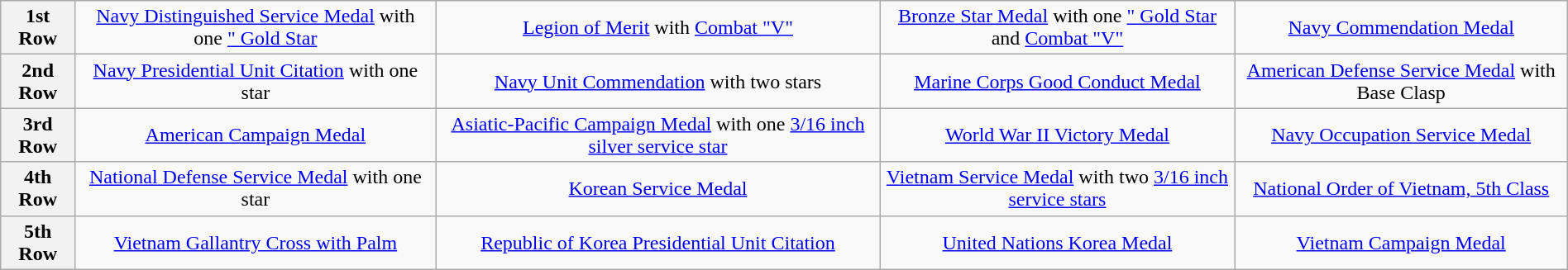<table class="wikitable" style="margin:1em auto; text-align:center;">
<tr>
<th>1st Row</th>
<td colspan="4"><a href='#'>Navy Distinguished Service Medal</a> with one <a href='#'>" Gold Star</a></td>
<td colspan="4"><a href='#'>Legion of Merit</a> with <a href='#'>Combat "V"</a></td>
<td colspan="4"><a href='#'>Bronze Star Medal</a> with one <a href='#'>" Gold Star</a> and <a href='#'>Combat "V"</a></td>
<td colspan="4"><a href='#'>Navy Commendation Medal</a></td>
</tr>
<tr>
<th>2nd Row</th>
<td colspan="4"><a href='#'>Navy Presidential Unit Citation</a> with one star</td>
<td colspan="4"><a href='#'>Navy Unit Commendation</a> with two stars</td>
<td colspan="4"><a href='#'>Marine Corps Good Conduct Medal</a></td>
<td colspan="4"><a href='#'>American Defense Service Medal</a> with Base Clasp</td>
</tr>
<tr>
<th>3rd Row</th>
<td colspan="4"><a href='#'>American Campaign Medal</a></td>
<td colspan="4"><a href='#'>Asiatic-Pacific Campaign Medal</a> with one <a href='#'>3/16 inch silver service star</a></td>
<td colspan="4"><a href='#'>World War II Victory Medal</a></td>
<td colspan="4"><a href='#'>Navy Occupation Service Medal</a></td>
</tr>
<tr>
<th>4th Row</th>
<td colspan="4"><a href='#'>National Defense Service Medal</a> with one star</td>
<td colspan="4"><a href='#'>Korean Service Medal</a></td>
<td colspan="4"><a href='#'>Vietnam Service Medal</a> with two <a href='#'>3/16 inch service stars</a></td>
<td colspan="4"><a href='#'>National Order of Vietnam, 5th Class</a></td>
</tr>
<tr>
<th>5th Row</th>
<td colspan="4"><a href='#'>Vietnam Gallantry Cross with Palm</a></td>
<td colspan="4"><a href='#'>Republic of Korea Presidential Unit Citation</a></td>
<td colspan="4"><a href='#'>United Nations Korea Medal</a></td>
<td colspan="4"><a href='#'>Vietnam Campaign Medal</a></td>
</tr>
</table>
